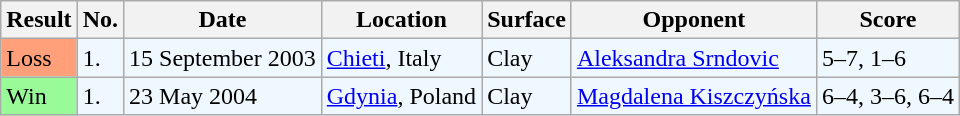<table class="sortable wikitable">
<tr>
<th>Result</th>
<th>No.</th>
<th>Date</th>
<th>Location</th>
<th>Surface</th>
<th>Opponent</th>
<th class=unsortable>Score</th>
</tr>
<tr style="background:#f0f8ff;">
<td style="background:#ffa07a;">Loss</td>
<td>1.</td>
<td>15 September 2003</td>
<td><a href='#'>Chieti</a>, Italy</td>
<td>Clay</td>
<td> <a href='#'>Aleksandra Srndovic</a></td>
<td>5–7, 1–6</td>
</tr>
<tr style="background:#f0f8ff;">
<td style="background:#98fb98;">Win</td>
<td>1.</td>
<td>23 May 2004</td>
<td><a href='#'>Gdynia</a>, Poland</td>
<td>Clay</td>
<td> <a href='#'>Magdalena Kiszczyńska</a></td>
<td>6–4, 3–6, 6–4</td>
</tr>
</table>
